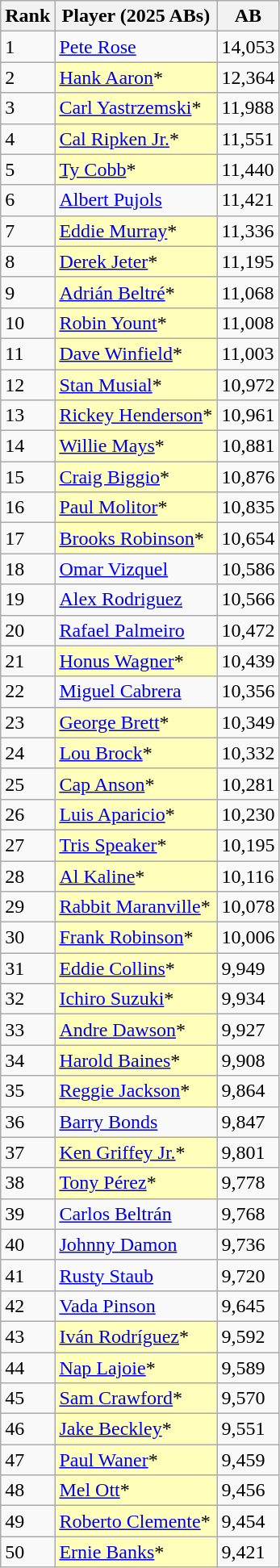<table class="wikitable" style="float:left;">
<tr>
<th>Rank</th>
<th>Player (2025 ABs)</th>
<th>AB</th>
</tr>
<tr>
<td>1</td>
<td><a href='#'>Pete Rose</a></td>
<td>14,053</td>
</tr>
<tr>
<td>2</td>
<td style="background:#ffffbb;"><a href='#'>Hank Aaron</a>*</td>
<td>12,364</td>
</tr>
<tr>
<td>3</td>
<td style="background:#ffffbb;"><a href='#'>Carl Yastrzemski</a>*</td>
<td>11,988</td>
</tr>
<tr>
<td>4</td>
<td style="background:#ffffbb;"><a href='#'>Cal Ripken Jr.</a>*</td>
<td>11,551</td>
</tr>
<tr>
<td>5</td>
<td style="background:#ffffbb;"><a href='#'>Ty Cobb</a>*</td>
<td>11,440</td>
</tr>
<tr>
<td>6</td>
<td><a href='#'>Albert Pujols</a></td>
<td>11,421</td>
</tr>
<tr>
<td>7</td>
<td style="background:#ffffbb;"><a href='#'>Eddie Murray</a>*</td>
<td>11,336</td>
</tr>
<tr>
<td>8</td>
<td style="background:#ffffbb;"><a href='#'>Derek Jeter</a>*</td>
<td>11,195</td>
</tr>
<tr>
<td>9</td>
<td style="background:#ffffbb;"><a href='#'>Adrián Beltré</a>*</td>
<td>11,068</td>
</tr>
<tr>
<td>10</td>
<td style="background:#ffffbb;"><a href='#'>Robin Yount</a>*</td>
<td>11,008</td>
</tr>
<tr>
<td>11</td>
<td style="background:#ffffbb;"><a href='#'>Dave Winfield</a>*</td>
<td>11,003</td>
</tr>
<tr>
<td>12</td>
<td style="background:#ffffbb;"><a href='#'>Stan Musial</a>*</td>
<td>10,972</td>
</tr>
<tr>
<td>13</td>
<td style="background:#ffffbb;"><a href='#'>Rickey Henderson</a>*</td>
<td>10,961</td>
</tr>
<tr>
<td>14</td>
<td style="background:#ffffbb;"><a href='#'>Willie Mays</a>*</td>
<td>10,881</td>
</tr>
<tr>
<td>15</td>
<td style="background:#ffffbb;"><a href='#'>Craig Biggio</a>*</td>
<td>10,876</td>
</tr>
<tr>
<td>16</td>
<td style="background:#ffffbb;"><a href='#'>Paul Molitor</a>*</td>
<td>10,835</td>
</tr>
<tr>
<td>17</td>
<td style="background:#ffffbb;"><a href='#'>Brooks Robinson</a>*</td>
<td>10,654</td>
</tr>
<tr>
<td>18</td>
<td><a href='#'>Omar Vizquel</a></td>
<td>10,586</td>
</tr>
<tr>
<td>19</td>
<td><a href='#'>Alex Rodriguez</a></td>
<td>10,566</td>
</tr>
<tr>
<td>20</td>
<td><a href='#'>Rafael Palmeiro</a></td>
<td>10,472</td>
</tr>
<tr>
<td>21</td>
<td style="background:#ffffbb;"><a href='#'>Honus Wagner</a>*</td>
<td>10,439</td>
</tr>
<tr>
<td>22</td>
<td><a href='#'>Miguel Cabrera</a></td>
<td>10,356</td>
</tr>
<tr>
<td>23</td>
<td style="background:#ffffbb;"><a href='#'>George Brett</a>*</td>
<td>10,349</td>
</tr>
<tr>
<td>24</td>
<td style="background:#ffffbb;"><a href='#'>Lou Brock</a>*</td>
<td>10,332</td>
</tr>
<tr>
<td>25</td>
<td style="background:#ffffbb;"><a href='#'>Cap Anson</a>*</td>
<td>10,281</td>
</tr>
<tr>
<td>26</td>
<td style="background:#ffffbb;"><a href='#'>Luis Aparicio</a>*</td>
<td>10,230</td>
</tr>
<tr>
<td>27</td>
<td style="background:#ffffbb;"><a href='#'>Tris Speaker</a>*</td>
<td>10,195</td>
</tr>
<tr>
<td>28</td>
<td style="background:#ffffbb;"><a href='#'>Al Kaline</a>*</td>
<td>10,116</td>
</tr>
<tr>
<td>29</td>
<td style="background:#ffffbb;"><a href='#'>Rabbit Maranville</a>*</td>
<td>10,078</td>
</tr>
<tr>
<td>30</td>
<td style="background:#ffffbb;"><a href='#'>Frank Robinson</a>*</td>
<td>10,006</td>
</tr>
<tr>
<td>31</td>
<td style="background:#ffffbb;"><a href='#'>Eddie Collins</a>*</td>
<td>9,949</td>
</tr>
<tr>
<td>32</td>
<td style="background:#ffffbb;"><a href='#'>Ichiro Suzuki</a>*</td>
<td>9,934</td>
</tr>
<tr>
<td>33</td>
<td style="background:#ffffbb;"><a href='#'>Andre Dawson</a>*</td>
<td>9,927</td>
</tr>
<tr>
<td>34</td>
<td style="background:#ffffbb;"><a href='#'>Harold Baines</a>*</td>
<td>9,908</td>
</tr>
<tr>
<td>35</td>
<td style="background:#ffffbb;"><a href='#'>Reggie Jackson</a>*</td>
<td>9,864</td>
</tr>
<tr>
<td>36</td>
<td><a href='#'>Barry Bonds</a></td>
<td>9,847</td>
</tr>
<tr>
<td>37</td>
<td style="background:#ffffbb;"><a href='#'>Ken Griffey Jr.</a>*</td>
<td>9,801</td>
</tr>
<tr>
<td>38</td>
<td style="background:#ffffbb;"><a href='#'>Tony Pérez</a>*</td>
<td>9,778</td>
</tr>
<tr>
<td>39</td>
<td><a href='#'>Carlos Beltrán</a></td>
<td>9,768</td>
</tr>
<tr>
<td>40</td>
<td><a href='#'>Johnny Damon</a></td>
<td>9,736</td>
</tr>
<tr>
<td>41</td>
<td><a href='#'>Rusty Staub</a></td>
<td>9,720</td>
</tr>
<tr>
<td>42</td>
<td><a href='#'>Vada Pinson</a></td>
<td>9,645</td>
</tr>
<tr>
<td>43</td>
<td style="background:#ffffbb;"><a href='#'>Iván Rodríguez</a>*</td>
<td>9,592</td>
</tr>
<tr>
<td>44</td>
<td style="background:#ffffbb;"><a href='#'>Nap Lajoie</a>*</td>
<td>9,589</td>
</tr>
<tr>
<td>45</td>
<td style="background:#ffffbb;"><a href='#'>Sam Crawford</a>*</td>
<td>9,570</td>
</tr>
<tr>
<td>46</td>
<td style="background:#ffffbb;"><a href='#'>Jake Beckley</a>*</td>
<td>9,551</td>
</tr>
<tr>
<td>47</td>
<td style="background:#ffffbb;"><a href='#'>Paul Waner</a>*</td>
<td>9,459</td>
</tr>
<tr>
<td>48</td>
<td style="background:#ffffbb;"><a href='#'>Mel Ott</a>*</td>
<td>9,456</td>
</tr>
<tr>
<td>49</td>
<td style="background:#ffffbb;"><a href='#'>Roberto Clemente</a>*</td>
<td>9,454</td>
</tr>
<tr>
<td>50</td>
<td style="background:#ffffbb;"><a href='#'>Ernie Banks</a>*</td>
<td>9,421</td>
</tr>
</table>
